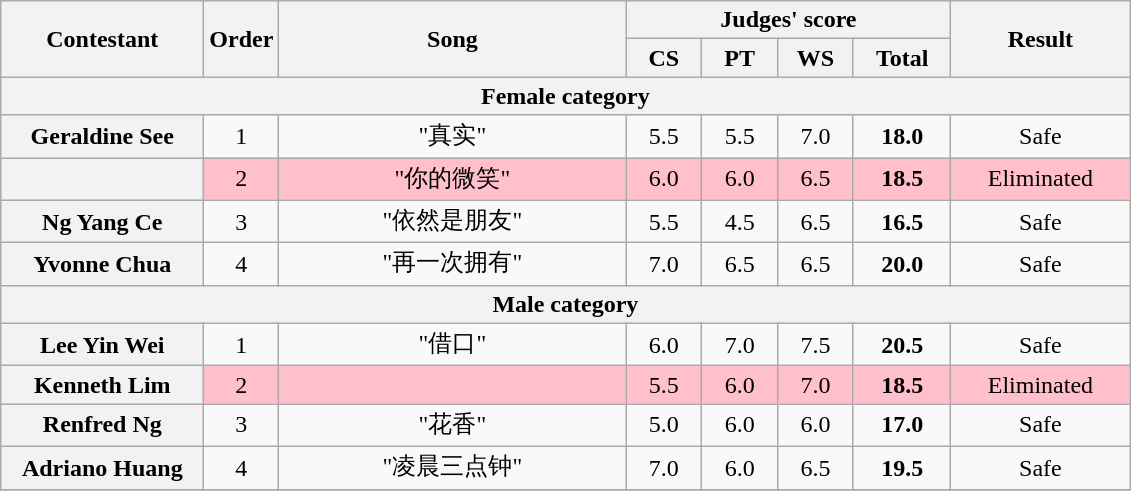<table class="wikitable plainrowheaders" style="text-align:center;">
<tr>
<th rowspan=2 scope="col" style="width:8em;">Contestant</th>
<th rowspan=2 scope="col">Order</th>
<th rowspan=2 scope="col" style="width:14em;">Song</th>
<th colspan=4 scope="col">Judges' score</th>
<th rowspan=2 scope="col" style="width:7em;">Result</th>
</tr>
<tr>
<th style="width:2.7em;">CS</th>
<th style="width:2.7em;">PT</th>
<th style="width:2.7em;">WS</th>
<th style="width:3.6em;">Total</th>
</tr>
<tr>
<th colspan=8>Female category</th>
</tr>
<tr>
<th scope="row">Geraldine See</th>
<td>1</td>
<td>"真实"</td>
<td>5.5</td>
<td>5.5</td>
<td>7.0</td>
<td><strong>18.0</strong></td>
<td>Safe</td>
</tr>
<tr style="background:pink;">
<th scope="row"></th>
<td>2</td>
<td>"你的微笑"</td>
<td>6.0</td>
<td>6.0</td>
<td>6.5</td>
<td><strong>18.5</strong></td>
<td>Eliminated</td>
</tr>
<tr>
<th scope="row">Ng Yang Ce</th>
<td>3</td>
<td>"依然是朋友"</td>
<td>5.5</td>
<td>4.5</td>
<td>6.5</td>
<td><strong>16.5</strong></td>
<td>Safe</td>
</tr>
<tr>
<th scope="row">Yvonne Chua</th>
<td>4</td>
<td>"再一次拥有"</td>
<td>7.0</td>
<td>6.5</td>
<td>6.5</td>
<td><strong>20.0</strong></td>
<td>Safe</td>
</tr>
<tr>
<th colspan=8>Male category</th>
</tr>
<tr>
<th scope="row">Lee Yin Wei</th>
<td>1</td>
<td>"借口"</td>
<td>6.0</td>
<td>7.0</td>
<td>7.5</td>
<td><strong>20.5</strong></td>
<td>Safe</td>
</tr>
<tr style="background:pink;">
<th scope="row">Kenneth Lim</th>
<td>2</td>
<td></td>
<td>5.5</td>
<td>6.0</td>
<td>7.0</td>
<td><strong>18.5</strong></td>
<td>Eliminated</td>
</tr>
<tr>
<th scope="row">Renfred Ng</th>
<td>3</td>
<td>"花香"</td>
<td>5.0</td>
<td>6.0</td>
<td>6.0</td>
<td><strong>17.0</strong></td>
<td>Safe</td>
</tr>
<tr>
<th scope="row">Adriano Huang</th>
<td>4</td>
<td>"凌晨三点钟"</td>
<td>7.0</td>
<td>6.0</td>
<td>6.5</td>
<td><strong>19.5</strong></td>
<td>Safe</td>
</tr>
<tr>
</tr>
</table>
